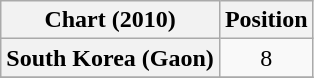<table class="wikitable plainrowheaders" style="text-align:center">
<tr>
<th scope="col">Chart (2010)</th>
<th scope="col">Position</th>
</tr>
<tr>
<th scope="row">South Korea (Gaon)</th>
<td>8</td>
</tr>
<tr>
</tr>
</table>
